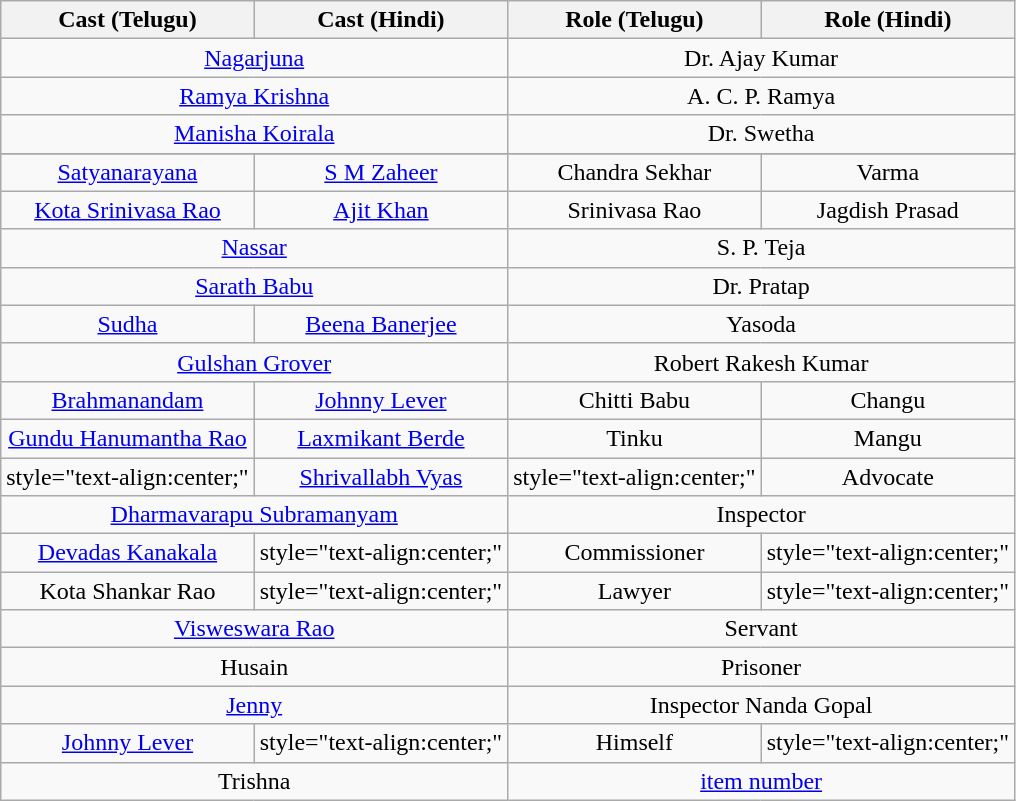<table class="wikitable">
<tr>
<th>Cast (Telugu)</th>
<th>Cast (Hindi)</th>
<th>Role (Telugu)</th>
<th>Role (Hindi)</th>
</tr>
<tr>
<td colspan="2" style="text-align:center;"><a href='#'>Nagarjuna</a></td>
<td colspan="2" style="text-align:center;">Dr. Ajay Kumar</td>
</tr>
<tr>
<td colspan="2" style="text-align:center;"><a href='#'>Ramya Krishna</a></td>
<td colspan="2" style="text-align:center;">A. C. P. Ramya</td>
</tr>
<tr>
<td colspan="2" style="text-align:center;"><a href='#'>Manisha Koirala</a></td>
<td colspan="2" style="text-align:center;">Dr. Swetha</td>
</tr>
<tr>
</tr>
<tr>
<td style="text-align:center;"><a href='#'>Satyanarayana</a></td>
<td style="text-align:center;"><a href='#'>S M Zaheer</a></td>
<td style="text-align:center;">Chandra Sekhar</td>
<td style="text-align:center;">Varma</td>
</tr>
<tr>
<td style="text-align:center;"><a href='#'>Kota Srinivasa Rao</a></td>
<td style="text-align:center;"><a href='#'>Ajit Khan</a></td>
<td style="text-align:center;">Srinivasa Rao</td>
<td style="text-align:center;">Jagdish Prasad</td>
</tr>
<tr>
<td colspan="2" style="text-align:center;"><a href='#'>Nassar</a></td>
<td colspan="2" style="text-align:center;">S. P. Teja</td>
</tr>
<tr>
<td colspan="2" style="text-align:center;"><a href='#'>Sarath Babu</a></td>
<td colspan="2" style="text-align:center;">Dr. Pratap</td>
</tr>
<tr>
<td style="text-align:center;"><a href='#'>Sudha</a></td>
<td style="text-align:center;"><a href='#'>Beena Banerjee</a></td>
<td colspan="2" style="text-align:center;">Yasoda</td>
</tr>
<tr>
<td colspan="2" style="text-align:center;"><a href='#'>Gulshan Grover</a></td>
<td colspan="2" style="text-align:center;">Robert Rakesh Kumar</td>
</tr>
<tr>
<td style="text-align:center;"><a href='#'>Brahmanandam</a></td>
<td style="text-align:center;"><a href='#'>Johnny Lever</a></td>
<td style="text-align:center;">Chitti Babu</td>
<td style="text-align:center;">Changu</td>
</tr>
<tr>
<td style="text-align:center;"><a href='#'>Gundu Hanumantha Rao</a></td>
<td style="text-align:center;"><a href='#'>Laxmikant Berde</a></td>
<td style="text-align:center;">Tinku</td>
<td style="text-align:center;">Mangu</td>
</tr>
<tr>
<td>style="text-align:center;" </td>
<td style="text-align:center;"><a href='#'>Shrivallabh Vyas</a></td>
<td>style="text-align:center;" </td>
<td style="text-align:center;">Advocate</td>
</tr>
<tr>
<td colspan="2" style="text-align:center;"><a href='#'>Dharmavarapu Subramanyam</a></td>
<td colspan="2" style="text-align:center;">Inspector</td>
</tr>
<tr>
<td style="text-align:center;"><a href='#'>Devadas Kanakala</a></td>
<td>style="text-align:center;" </td>
<td style="text-align:center;">Commissioner</td>
<td>style="text-align:center;" </td>
</tr>
<tr>
<td style="text-align:center;">Kota Shankar Rao</td>
<td>style="text-align:center;" </td>
<td style="text-align:center;">Lawyer</td>
<td>style="text-align:center;" </td>
</tr>
<tr>
<td colspan="2" style="text-align:center;"><a href='#'>Visweswara Rao</a></td>
<td colspan="2" style="text-align:center;">Servant</td>
</tr>
<tr>
<td colspan="2" style="text-align:center;">Husain</td>
<td colspan="2" style="text-align:center;">Prisoner</td>
</tr>
<tr>
<td colspan="2" style="text-align:center;"><a href='#'>Jenny</a></td>
<td colspan="2" style="text-align:center;">Inspector Nanda Gopal</td>
</tr>
<tr>
<td style="text-align:center;"><a href='#'>Johnny Lever</a></td>
<td>style="text-align:center;" </td>
<td style="text-align:center;">Himself</td>
<td>style="text-align:center;" </td>
</tr>
<tr>
<td colspan="2" style="text-align:center;">Trishna</td>
<td colspan="2" style="text-align:center;"><a href='#'>item number</a></td>
</tr>
</table>
